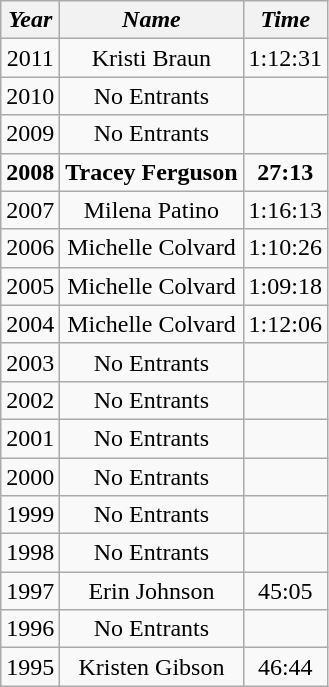<table class="wikitable" style="text-align:center" border="1">
<tr>
<th><em>Year</em></th>
<th><em>Name</em></th>
<th><em>Time</em></th>
</tr>
<tr>
<td>2011</td>
<td>Kristi Braun</td>
<td>1:12:31</td>
</tr>
<tr>
<td>2010</td>
<td>No Entrants</td>
<td></td>
</tr>
<tr>
<td>2009</td>
<td>No Entrants</td>
<td></td>
</tr>
<tr>
<td><strong>2008</strong></td>
<td><strong>Tracey Ferguson</strong></td>
<td><strong>27:13</strong></td>
</tr>
<tr>
<td>2007</td>
<td>Milena Patino</td>
<td>1:16:13</td>
</tr>
<tr>
<td>2006</td>
<td>Michelle Colvard</td>
<td>1:10:26</td>
</tr>
<tr>
<td>2005</td>
<td>Michelle Colvard</td>
<td>1:09:18</td>
</tr>
<tr>
<td>2004</td>
<td>Michelle Colvard</td>
<td>1:12:06</td>
</tr>
<tr>
<td>2003</td>
<td>No Entrants</td>
<td></td>
</tr>
<tr>
<td>2002</td>
<td>No Entrants</td>
<td></td>
</tr>
<tr>
<td>2001</td>
<td>No Entrants</td>
<td></td>
</tr>
<tr>
<td>2000</td>
<td>No Entrants</td>
<td></td>
</tr>
<tr>
<td>1999</td>
<td>No Entrants</td>
<td></td>
</tr>
<tr>
<td>1998</td>
<td>No Entrants</td>
<td></td>
</tr>
<tr>
<td>1997</td>
<td>Erin Johnson</td>
<td>45:05</td>
</tr>
<tr>
<td>1996</td>
<td>No Entrants</td>
<td></td>
</tr>
<tr>
<td>1995</td>
<td>Kristen Gibson</td>
<td>46:44</td>
</tr>
</table>
